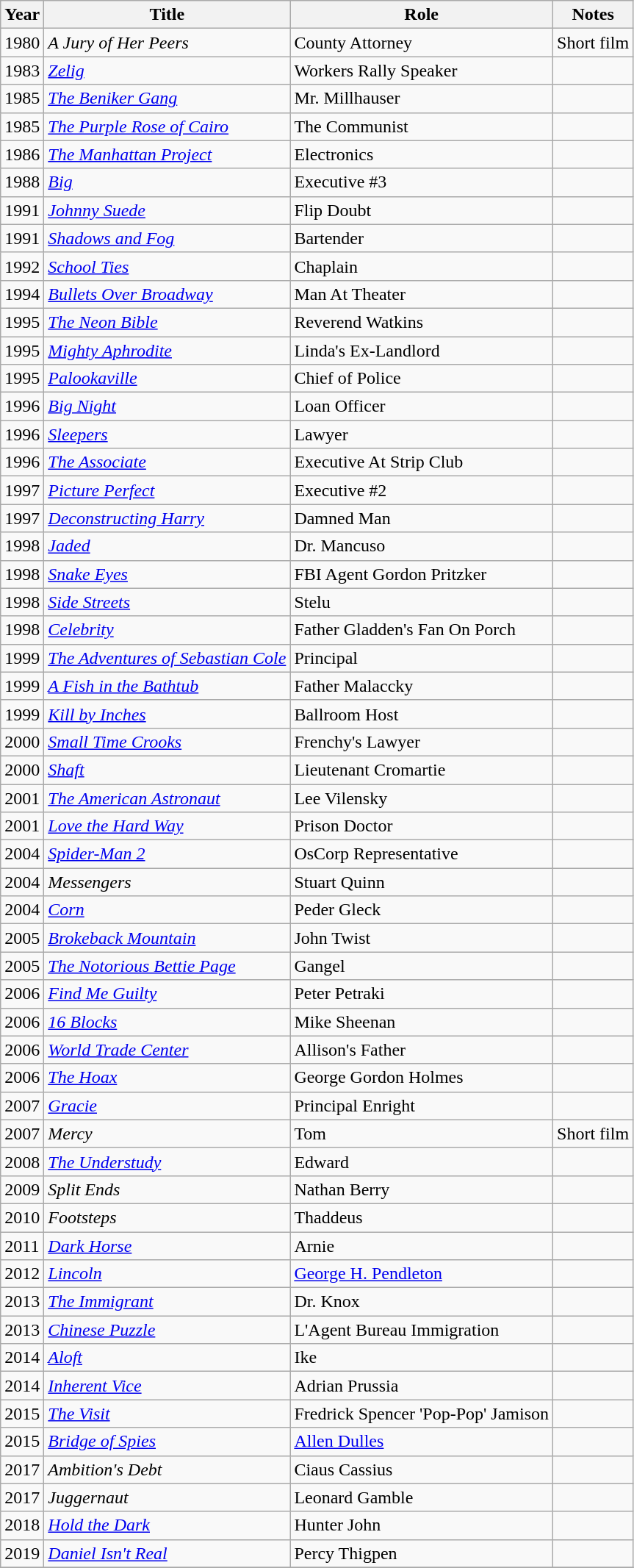<table class="wikitable sortable">
<tr>
<th>Year</th>
<th>Title</th>
<th>Role</th>
<th>Notes</th>
</tr>
<tr>
<td>1980</td>
<td><em>A Jury of Her Peers</em></td>
<td>County Attorney</td>
<td>Short film</td>
</tr>
<tr>
<td>1983</td>
<td><em><a href='#'>Zelig</a></em></td>
<td>Workers Rally Speaker</td>
<td></td>
</tr>
<tr>
<td>1985</td>
<td><em><a href='#'>The Beniker Gang</a></em></td>
<td>Mr. Millhauser</td>
<td></td>
</tr>
<tr>
<td>1985</td>
<td><em><a href='#'>The Purple Rose of Cairo</a></em></td>
<td>The Communist</td>
<td></td>
</tr>
<tr>
<td>1986</td>
<td><em><a href='#'>The Manhattan Project</a></em></td>
<td>Electronics</td>
<td></td>
</tr>
<tr>
<td>1988</td>
<td><em><a href='#'>Big</a></em></td>
<td>Executive #3</td>
<td></td>
</tr>
<tr>
<td>1991</td>
<td><em><a href='#'>Johnny Suede</a></em></td>
<td>Flip Doubt</td>
<td></td>
</tr>
<tr>
<td>1991</td>
<td><em><a href='#'>Shadows and Fog</a></em></td>
<td>Bartender</td>
<td></td>
</tr>
<tr>
<td>1992</td>
<td><em><a href='#'>School Ties</a></em></td>
<td>Chaplain</td>
<td></td>
</tr>
<tr>
<td>1994</td>
<td><em><a href='#'>Bullets Over Broadway</a></em></td>
<td>Man At Theater</td>
<td></td>
</tr>
<tr>
<td>1995</td>
<td><em><a href='#'>The Neon Bible</a></em></td>
<td>Reverend Watkins</td>
<td></td>
</tr>
<tr>
<td>1995</td>
<td><em><a href='#'>Mighty Aphrodite</a></em></td>
<td>Linda's Ex-Landlord</td>
<td></td>
</tr>
<tr>
<td>1995</td>
<td><em><a href='#'>Palookaville</a></em></td>
<td>Chief of Police</td>
<td></td>
</tr>
<tr>
<td>1996</td>
<td><em><a href='#'>Big Night</a></em></td>
<td>Loan Officer</td>
<td></td>
</tr>
<tr>
<td>1996</td>
<td><em><a href='#'>Sleepers</a></em></td>
<td>Lawyer</td>
<td></td>
</tr>
<tr>
<td>1996</td>
<td><em><a href='#'>The Associate</a></em></td>
<td>Executive At Strip Club</td>
<td></td>
</tr>
<tr>
<td>1997</td>
<td><em><a href='#'>Picture Perfect</a></em></td>
<td>Executive #2</td>
<td></td>
</tr>
<tr>
<td>1997</td>
<td><em><a href='#'>Deconstructing Harry</a></em></td>
<td>Damned Man</td>
<td></td>
</tr>
<tr>
<td>1998</td>
<td><em><a href='#'>Jaded</a></em></td>
<td>Dr. Mancuso</td>
<td></td>
</tr>
<tr>
<td>1998</td>
<td><em><a href='#'>Snake Eyes</a></em></td>
<td>FBI Agent Gordon Pritzker</td>
<td></td>
</tr>
<tr>
<td>1998</td>
<td><em><a href='#'>Side Streets</a></em></td>
<td>Stelu</td>
<td></td>
</tr>
<tr>
<td>1998</td>
<td><em><a href='#'>Celebrity</a></em></td>
<td>Father Gladden's Fan On Porch</td>
<td></td>
</tr>
<tr>
<td>1999</td>
<td><em><a href='#'>The Adventures of Sebastian Cole</a></em></td>
<td>Principal</td>
<td></td>
</tr>
<tr>
<td>1999</td>
<td><em><a href='#'>A Fish in the Bathtub</a></em></td>
<td>Father Malaccky</td>
<td></td>
</tr>
<tr>
<td>1999</td>
<td><em><a href='#'>Kill by Inches</a></em></td>
<td>Ballroom Host</td>
<td></td>
</tr>
<tr>
<td>2000</td>
<td><em><a href='#'>Small Time Crooks</a></em></td>
<td>Frenchy's Lawyer</td>
<td></td>
</tr>
<tr>
<td>2000</td>
<td><em><a href='#'>Shaft</a></em></td>
<td>Lieutenant Cromartie</td>
<td></td>
</tr>
<tr>
<td>2001</td>
<td><em><a href='#'>The American Astronaut</a></em></td>
<td>Lee Vilensky</td>
<td></td>
</tr>
<tr>
<td>2001</td>
<td><em><a href='#'>Love the Hard Way</a></em></td>
<td>Prison Doctor</td>
<td></td>
</tr>
<tr>
<td>2004</td>
<td><em><a href='#'>Spider-Man 2</a></em></td>
<td>OsCorp Representative</td>
<td></td>
</tr>
<tr>
<td>2004</td>
<td><em>Messengers</em></td>
<td>Stuart Quinn</td>
<td></td>
</tr>
<tr>
<td>2004</td>
<td><em><a href='#'>Corn</a></em></td>
<td>Peder Gleck</td>
<td></td>
</tr>
<tr>
<td>2005</td>
<td><em><a href='#'>Brokeback Mountain</a></em></td>
<td>John Twist</td>
<td></td>
</tr>
<tr>
<td>2005</td>
<td><em><a href='#'>The Notorious Bettie Page</a></em></td>
<td>Gangel</td>
<td></td>
</tr>
<tr>
<td>2006</td>
<td><em><a href='#'>Find Me Guilty</a></em></td>
<td>Peter Petraki</td>
<td></td>
</tr>
<tr>
<td>2006</td>
<td><em><a href='#'>16 Blocks</a></em></td>
<td>Mike Sheenan</td>
<td></td>
</tr>
<tr>
<td>2006</td>
<td><em><a href='#'>World Trade Center</a></em></td>
<td>Allison's Father</td>
<td></td>
</tr>
<tr>
<td>2006</td>
<td><em><a href='#'>The Hoax</a></em></td>
<td>George Gordon Holmes</td>
<td></td>
</tr>
<tr>
<td>2007</td>
<td><em><a href='#'>Gracie</a></em></td>
<td>Principal Enright</td>
<td></td>
</tr>
<tr>
<td>2007</td>
<td><em>Mercy</em></td>
<td>Tom</td>
<td>Short film</td>
</tr>
<tr>
<td>2008</td>
<td><em><a href='#'>The Understudy</a></em></td>
<td>Edward</td>
<td></td>
</tr>
<tr>
<td>2009</td>
<td><em>Split Ends</em></td>
<td>Nathan Berry</td>
<td></td>
</tr>
<tr>
<td>2010</td>
<td><em>Footsteps</em></td>
<td>Thaddeus</td>
<td></td>
</tr>
<tr>
<td>2011</td>
<td><em><a href='#'>Dark Horse</a></em></td>
<td>Arnie</td>
<td></td>
</tr>
<tr>
<td>2012</td>
<td><em><a href='#'>Lincoln</a></em></td>
<td><a href='#'>George H. Pendleton</a></td>
<td></td>
</tr>
<tr>
<td>2013</td>
<td><em><a href='#'>The Immigrant</a></em></td>
<td>Dr. Knox</td>
<td></td>
</tr>
<tr>
<td>2013</td>
<td><em><a href='#'>Chinese Puzzle</a></em></td>
<td>L'Agent Bureau Immigration</td>
<td></td>
</tr>
<tr>
<td>2014</td>
<td><em><a href='#'>Aloft</a></em></td>
<td>Ike</td>
<td></td>
</tr>
<tr>
<td>2014</td>
<td><em><a href='#'>Inherent Vice</a></em></td>
<td>Adrian Prussia</td>
<td></td>
</tr>
<tr>
<td>2015</td>
<td><em><a href='#'>The Visit</a></em></td>
<td>Fredrick Spencer 'Pop-Pop' Jamison</td>
<td></td>
</tr>
<tr>
<td>2015</td>
<td><em><a href='#'>Bridge of Spies</a></em></td>
<td><a href='#'>Allen Dulles</a></td>
<td></td>
</tr>
<tr>
<td>2017</td>
<td><em>Ambition's Debt</em></td>
<td>Ciaus Cassius</td>
<td></td>
</tr>
<tr>
<td>2017</td>
<td><em>Juggernaut</em></td>
<td>Leonard Gamble</td>
<td></td>
</tr>
<tr>
<td>2018</td>
<td><em><a href='#'>Hold the Dark</a></em></td>
<td>Hunter John</td>
<td></td>
</tr>
<tr>
<td>2019</td>
<td><em><a href='#'>Daniel Isn't Real</a></em></td>
<td>Percy Thigpen</td>
<td></td>
</tr>
<tr>
</tr>
</table>
